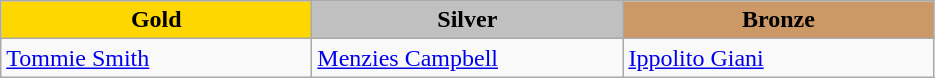<table class="wikitable" style="text-align:left">
<tr align="center">
<td width=200 bgcolor=gold><strong>Gold</strong></td>
<td width=200 bgcolor=silver><strong>Silver</strong></td>
<td width=200 bgcolor=CC9966><strong>Bronze</strong></td>
</tr>
<tr>
<td><a href='#'>Tommie Smith</a><br><em></em></td>
<td><a href='#'>Menzies Campbell</a><br><em></em></td>
<td><a href='#'>Ippolito Giani</a><br><em></em></td>
</tr>
</table>
